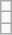<table class="wikitable">
<tr>
<td></td>
</tr>
<tr>
<td></td>
</tr>
<tr>
<td></td>
</tr>
</table>
